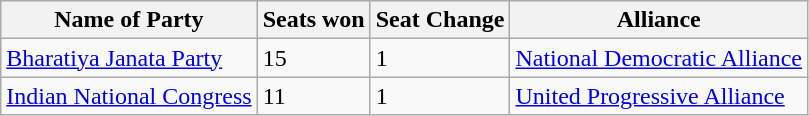<table class="wikitable sortable">
<tr>
<th>Name of Party</th>
<th>Seats won</th>
<th>Seat Change</th>
<th>Alliance</th>
</tr>
<tr>
<td><a href='#'>Bharatiya Janata Party</a></td>
<td>15</td>
<td>1</td>
<td><a href='#'>National Democratic Alliance</a></td>
</tr>
<tr>
<td><a href='#'>Indian National Congress</a></td>
<td>11</td>
<td>1</td>
<td><a href='#'>United Progressive Alliance</a></td>
</tr>
</table>
